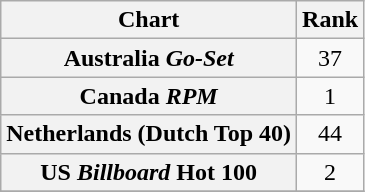<table class="wikitable sortable plainrowheaders" style="text-align:center;">
<tr>
<th scope="col">Chart</th>
<th scope="col">Rank</th>
</tr>
<tr>
<th scope="row">Australia <em>Go-Set</em></th>
<td>37</td>
</tr>
<tr>
<th scope="row">Canada <em>RPM</em></th>
<td>1</td>
</tr>
<tr>
<th scope="row">Netherlands (Dutch Top 40)</th>
<td>44</td>
</tr>
<tr>
<th scope="row">US <em>Billboard</em> Hot 100</th>
<td>2</td>
</tr>
<tr>
</tr>
</table>
